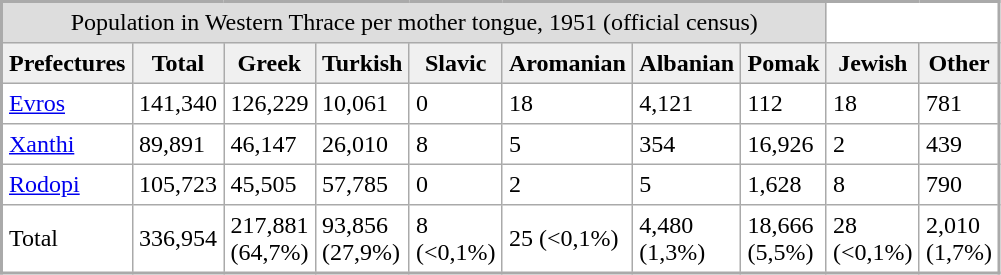<table cellpadding="4" cellspacing="0" width=250 align="center" rules="all" style="margin: 1em; background: #ffffff; border: 2px solid #aaa; font-size: 100%;">
<tr bgcolor=#DDDDDD>
<td colspan=8 align="center">Population in Western Thrace per mother tongue, 1951 (official census)</td>
</tr>
<tr bgcolor=#f0f0f0 align="center">
<th>Prefectures</th>
<th>Total</th>
<th>Greek</th>
<th>Turkish</th>
<th>Slavic</th>
<th>Aromanian</th>
<th>Albanian</th>
<th>Pomak</th>
<th>Jewish</th>
<th>Other</th>
</tr>
<tr>
<td><a href='#'>Evros</a></td>
<td>141,340</td>
<td>126,229</td>
<td>10,061</td>
<td>0</td>
<td>18</td>
<td>4,121</td>
<td>112</td>
<td>18</td>
<td>781</td>
</tr>
<tr>
<td><a href='#'>Xanthi</a></td>
<td>89,891</td>
<td>46,147</td>
<td>26,010</td>
<td>8</td>
<td>5</td>
<td>354</td>
<td>16,926</td>
<td>2</td>
<td>439</td>
</tr>
<tr>
<td><a href='#'>Rodopi</a></td>
<td>105,723</td>
<td>45,505</td>
<td>57,785</td>
<td>0</td>
<td>2</td>
<td>5</td>
<td>1,628</td>
<td>8</td>
<td>790</td>
</tr>
<tr>
<td>Total</td>
<td>336,954</td>
<td>217,881 (64,7%)</td>
<td>93,856 (27,9%)</td>
<td>8 (<0,1%)</td>
<td>25 (<0,1%)</td>
<td>4,480 (1,3%)</td>
<td>18,666 (5,5%)</td>
<td>28 (<0,1%)</td>
<td>2,010 (1,7%)</td>
</tr>
</table>
